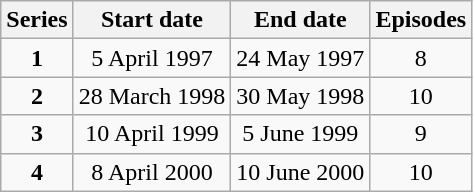<table class="wikitable" style="text-align:center;">
<tr>
<th>Series</th>
<th>Start date</th>
<th>End date</th>
<th>Episodes</th>
</tr>
<tr>
<td><strong>1</strong></td>
<td>5 April 1997</td>
<td>24 May 1997</td>
<td>8</td>
</tr>
<tr>
<td><strong>2</strong></td>
<td>28 March 1998</td>
<td>30 May 1998</td>
<td>10</td>
</tr>
<tr>
<td><strong>3</strong></td>
<td>10 April 1999</td>
<td>5 June 1999</td>
<td>9</td>
</tr>
<tr>
<td><strong>4</strong></td>
<td>8 April 2000</td>
<td>10 June 2000</td>
<td>10</td>
</tr>
</table>
